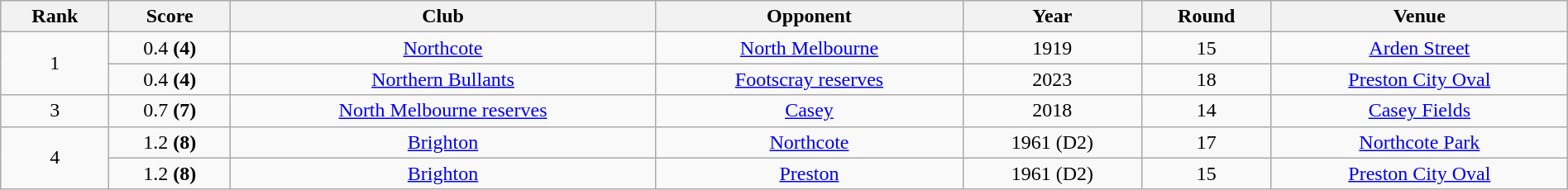<table class="wikitable"  style="text-align:center; width:100%;">
<tr>
<th>Rank</th>
<th>Score</th>
<th>Club</th>
<th>Opponent</th>
<th>Year</th>
<th>Round</th>
<th>Venue</th>
</tr>
<tr>
<td rowspan=2>1</td>
<td>0.4 <strong>(4)</strong></td>
<td><a href='#'>Northcote</a></td>
<td><a href='#'>North Melbourne</a></td>
<td>1919</td>
<td>15</td>
<td><a href='#'>Arden Street</a></td>
</tr>
<tr>
<td>0.4 <strong>(4)</strong></td>
<td><a href='#'>Northern Bullants</a></td>
<td><a href='#'>Footscray reserves</a></td>
<td>2023</td>
<td>18</td>
<td><a href='#'>Preston City Oval</a></td>
</tr>
<tr>
<td>3</td>
<td>0.7 <strong>(7)</strong></td>
<td><a href='#'>North Melbourne reserves</a></td>
<td><a href='#'>Casey</a></td>
<td>2018</td>
<td>14</td>
<td><a href='#'>Casey Fields</a></td>
</tr>
<tr>
<td rowspan=2>4</td>
<td>1.2 <strong>(8)</strong></td>
<td><a href='#'>Brighton</a></td>
<td><a href='#'>Northcote</a></td>
<td>1961 (D2)</td>
<td>17</td>
<td><a href='#'>Northcote Park</a></td>
</tr>
<tr>
<td>1.2 <strong>(8)</strong></td>
<td><a href='#'>Brighton</a></td>
<td><a href='#'>Preston</a></td>
<td>1961 (D2)</td>
<td>15</td>
<td><a href='#'>Preston City Oval</a></td>
</tr>
</table>
